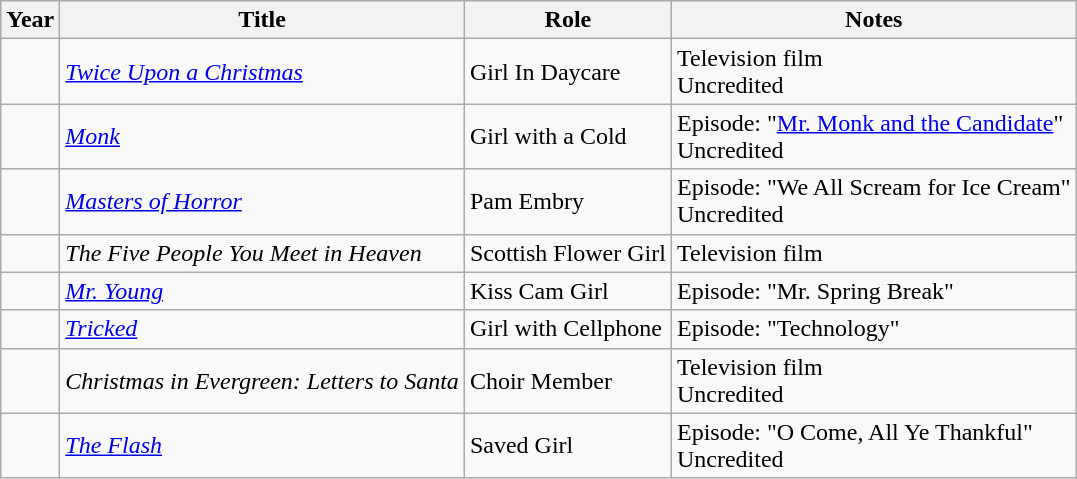<table class="wikitable sortable plainrowheaders">
<tr>
<th scope="col">Year</th>
<th scope="col">Title</th>
<th scope="col">Role</th>
<th scope="col" class="unsortable">Notes</th>
</tr>
<tr>
<td></td>
<td><em><a href='#'>Twice Upon a Christmas</a></em></td>
<td>Girl In Daycare</td>
<td>Television film<br>Uncredited</td>
</tr>
<tr>
<td></td>
<td><em><a href='#'>Monk</a></em></td>
<td>Girl with a Cold</td>
<td>Episode: "<a href='#'>Mr. Monk and the Candidate</a>"<br>Uncredited</td>
</tr>
<tr>
<td></td>
<td><em><a href='#'>Masters of Horror</a></em></td>
<td>Pam Embry</td>
<td>Episode: "We All Scream for Ice Cream"<br>Uncredited</td>
</tr>
<tr>
<td></td>
<td data-sort-value="Five People You Meet in Heaven, The"><em>The Five People You Meet in Heaven</em></td>
<td>Scottish Flower Girl</td>
<td>Television film</td>
</tr>
<tr>
<td></td>
<td><em><a href='#'>Mr. Young</a></em></td>
<td>Kiss Cam Girl</td>
<td>Episode: "Mr. Spring Break"</td>
</tr>
<tr>
<td></td>
<td><em><a href='#'>Tricked</a></em></td>
<td>Girl with Cellphone</td>
<td>Episode: "Technology"</td>
</tr>
<tr>
<td></td>
<td><em>Christmas in Evergreen: Letters to Santa</em></td>
<td>Choir Member</td>
<td>Television film<br>Uncredited</td>
</tr>
<tr>
<td></td>
<td data-sort-value="Flash, The"><em><a href='#'>The Flash</a></em></td>
<td>Saved Girl</td>
<td>Episode: "O Come, All Ye Thankful"<br>Uncredited</td>
</tr>
</table>
